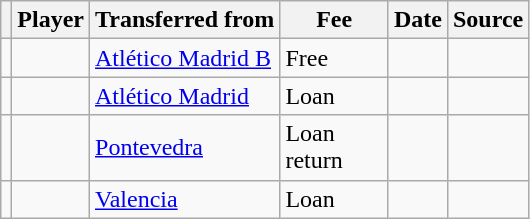<table class="wikitable plainrowheaders sortable">
<tr>
<th></th>
<th scope="col">Player</th>
<th>Transferred from</th>
<th style="width: 65px;">Fee</th>
<th scope="col">Date</th>
<th scope="col">Source</th>
</tr>
<tr>
<td align=center></td>
<td></td>
<td> <a href='#'>Atlético Madrid B</a></td>
<td>Free</td>
<td></td>
<td></td>
</tr>
<tr>
<td align=center></td>
<td></td>
<td> <a href='#'>Atlético Madrid</a></td>
<td>Loan</td>
<td></td>
<td></td>
</tr>
<tr>
<td align=center></td>
<td></td>
<td> <a href='#'>Pontevedra</a></td>
<td>Loan return</td>
<td></td>
<td></td>
</tr>
<tr>
<td align=center></td>
<td></td>
<td> <a href='#'>Valencia</a></td>
<td>Loan</td>
<td></td>
<td></td>
</tr>
</table>
